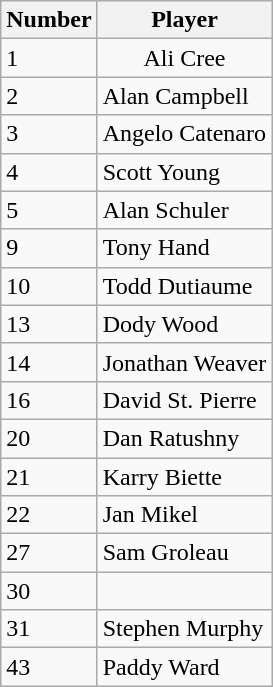<table class="wikitable">
<tr>
<th>Number</th>
<th>Player</th>
</tr>
<tr style="text-align:center;">
<td style="text-align:left;">1</td>
<td>Ali Cree</td>
</tr>
<tr>
<td style="text-align:left;">2</td>
<td>Alan Campbell</td>
</tr>
<tr>
<td style="text-align:left;">3</td>
<td>Angelo Catenaro</td>
</tr>
<tr>
<td style="text-align:left;">4</td>
<td>Scott Young</td>
</tr>
<tr>
<td style="text-align:left;">5</td>
<td>Alan Schuler</td>
</tr>
<tr>
<td style="text-align:left;">9</td>
<td>Tony Hand</td>
</tr>
<tr>
<td style="text-align:left;">10</td>
<td>Todd Dutiaume</td>
</tr>
<tr>
<td style="text-align:left;">13</td>
<td>Dody Wood</td>
</tr>
<tr>
<td style="text-align:left;">14</td>
<td>Jonathan Weaver</td>
</tr>
<tr>
<td style="text-align:left;">16</td>
<td>David St. Pierre</td>
</tr>
<tr>
<td style="text-align:left;">20</td>
<td>Dan Ratushny</td>
</tr>
<tr>
<td style="text-align:left;">21</td>
<td>Karry Biette</td>
</tr>
<tr>
<td style="text-align:left;">22</td>
<td>Jan Mikel</td>
</tr>
<tr>
<td style="text-align:left;">27</td>
<td>Sam Groleau</td>
</tr>
<tr>
<td style="text-align:left;">30</td>
<td></td>
</tr>
<tr>
<td style="text-align:left;">31</td>
<td>Stephen Murphy</td>
</tr>
<tr>
<td style="text-align:left;">43</td>
<td>Paddy Ward</td>
</tr>
</table>
